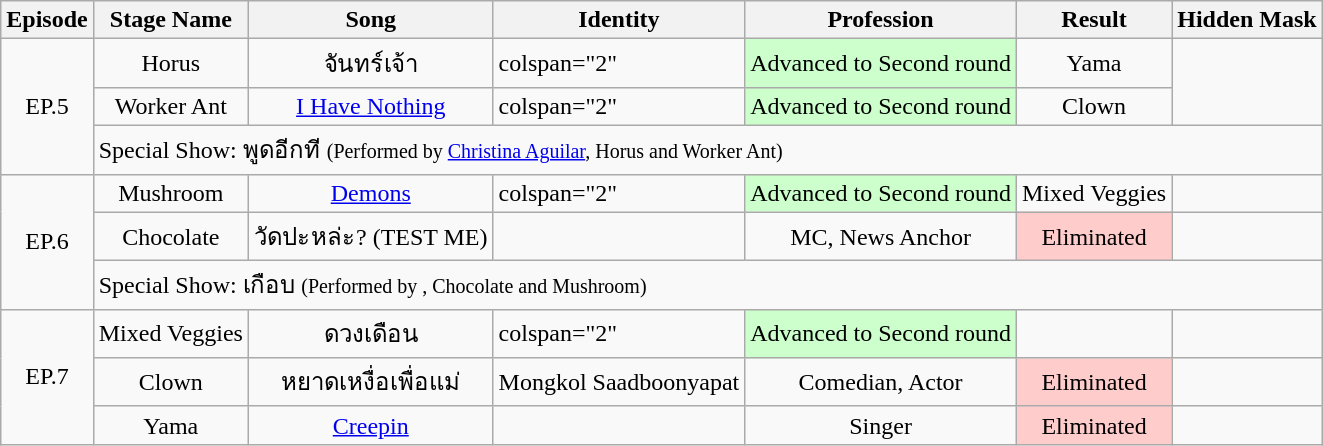<table class="wikitable">
<tr>
<th>Episode</th>
<th>Stage Name</th>
<th>Song</th>
<th>Identity</th>
<th>Profession</th>
<th>Result</th>
<th>Hidden Mask</th>
</tr>
<tr>
<td rowspan="3" align="center">EP.5</td>
<td style="text-align:center;">Horus</td>
<td style="text-align:center;">จันทร์เจ้า</td>
<td>colspan="2" </td>
<td style="text-align:center; background:#ccffcc;">Advanced to Second round</td>
<td style="text-align:center;">Yama</td>
</tr>
<tr>
<td style="text-align:center;">Worker Ant</td>
<td style="text-align:center;"><a href='#'>I Have Nothing</a></td>
<td>colspan="2" </td>
<td style="text-align:center; background:#ccffcc;">Advanced to Second round</td>
<td style="text-align:center;">Clown</td>
</tr>
<tr>
<td colspan="6">Special Show: พูดอีกที <small>(Performed by <a href='#'>Christina Aguilar</a>, Horus and Worker Ant)</small></td>
</tr>
<tr>
<td rowspan="3" align="center">EP.6</td>
<td style="text-align:center;">Mushroom</td>
<td style="text-align:center;"><a href='#'>Demons</a></td>
<td>colspan="2" </td>
<td style="text-align:center; background:#ccffcc;">Advanced to Second round</td>
<td style="text-align:center;">Mixed Veggies</td>
</tr>
<tr>
<td style="text-align:center;">Chocolate</td>
<td style="text-align:center;">วัดปะหล่ะ? (TEST ME)</td>
<td style="text-align:center;"></td>
<td style="text-align:center;">MC, News Anchor</td>
<td style="text-align:center; background:#ffcccc;">Eliminated</td>
<td></td>
</tr>
<tr>
<td colspan="6">Special Show: เกือบ <small>(Performed by , Chocolate and Mushroom)</small></td>
</tr>
<tr>
<td rowspan="3" align="center">EP.7</td>
<td style="text-align:center;">Mixed Veggies</td>
<td style="text-align:center;">ดวงเดือน</td>
<td>colspan="2" </td>
<td style="text-align:center; background:#ccffcc;">Advanced to Second round</td>
<td></td>
</tr>
<tr>
<td style="text-align:center;">Clown</td>
<td style="text-align:center;">หยาดเหงื่อเพื่อแม่</td>
<td style="text-align:center;">Mongkol Saadboonyapat</td>
<td style="text-align:center;">Comedian, Actor</td>
<td style="text-align:center; background:#ffcccc;">Eliminated</td>
<td></td>
</tr>
<tr>
<td style="text-align:center;">Yama</td>
<td style="text-align:center;"><a href='#'>Creepin</a></td>
<td style="text-align:center;"></td>
<td style="text-align:center;">Singer</td>
<td style="text-align:center; background:#ffcccc;">Eliminated</td>
<td></td>
</tr>
</table>
